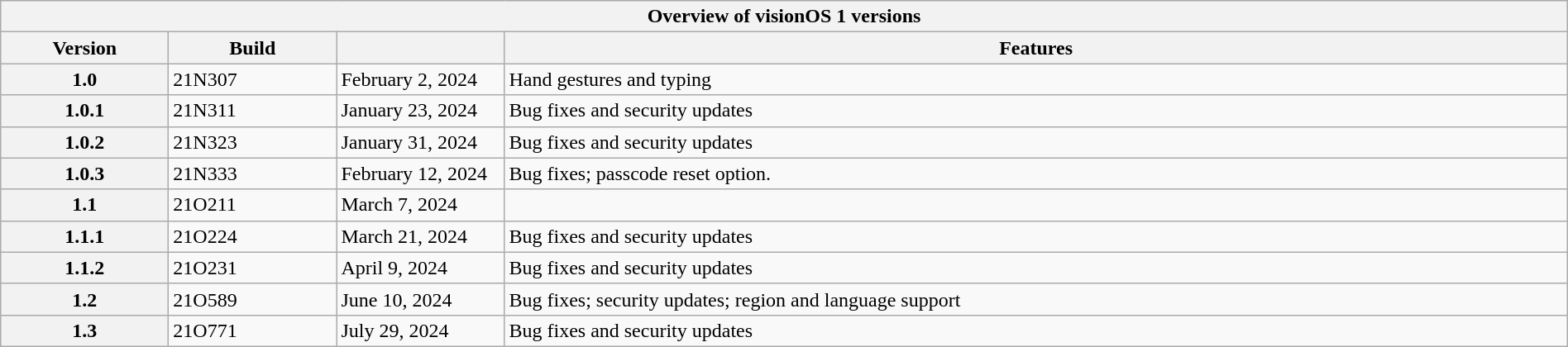<table class="wikitable mw-collapsible mw-collapsed" style="width:100%;">
<tr>
<th colspan="4">Overview of visionOS 1 versions</th>
</tr>
<tr>
<th scope="col" style="width:8em;">Version</th>
<th scope="col" style="width:8em;">Build</th>
<th scope="col" style="width:8em;"></th>
<th scope="col">Features</th>
</tr>
<tr>
<th scope="row">1.0</th>
<td>21N307</td>
<td>February 2, 2024</td>
<td>Hand gestures and typing</td>
</tr>
<tr>
<th scope="row">1.0.1</th>
<td>21N311</td>
<td>January 23, 2024</td>
<td>Bug fixes and security updates</td>
</tr>
<tr>
<th scope="row">1.0.2</th>
<td>21N323</td>
<td>January 31, 2024</td>
<td>Bug fixes and security updates</td>
</tr>
<tr>
<th scope="row">1.0.3</th>
<td>21N333</td>
<td>February 12, 2024</td>
<td>Bug fixes; passcode reset option.</td>
</tr>
<tr>
<th scope="row">1.1</th>
<td>21O211</td>
<td>March 7, 2024</td>
<td></td>
</tr>
<tr>
<th scope="row">1.1.1</th>
<td>21O224</td>
<td>March 21, 2024</td>
<td>Bug fixes and security updates</td>
</tr>
<tr>
<th scope="row">1.1.2</th>
<td>21O231</td>
<td>April 9, 2024</td>
<td>Bug fixes and security updates</td>
</tr>
<tr>
<th scope="row">1.2</th>
<td>21O589</td>
<td>June 10, 2024</td>
<td>Bug fixes; security updates; region and language support</td>
</tr>
<tr>
<th scope="row">1.3</th>
<td>21O771</td>
<td>July 29, 2024</td>
<td>Bug fixes and security updates </td>
</tr>
</table>
